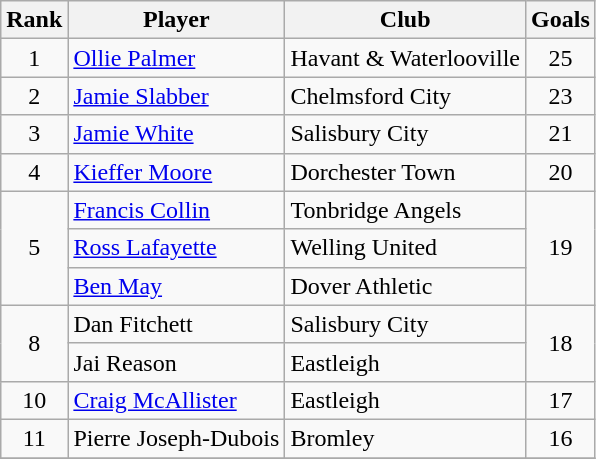<table class="wikitable" style="text-align:center">
<tr>
<th>Rank</th>
<th>Player</th>
<th>Club</th>
<th>Goals</th>
</tr>
<tr>
<td rowspan=1>1</td>
<td align="left"><a href='#'>Ollie Palmer</a></td>
<td align="left">Havant & Waterlooville</td>
<td rowspan=1>25</td>
</tr>
<tr>
<td rowspan=1>2</td>
<td align="left"><a href='#'>Jamie Slabber</a></td>
<td align="left">Chelmsford City</td>
<td rowspan=1>23</td>
</tr>
<tr>
<td rowspan=1>3</td>
<td align="left"><a href='#'>Jamie White</a></td>
<td align="left">Salisbury City</td>
<td rowspan=1>21</td>
</tr>
<tr>
<td rowspan=1>4</td>
<td align="left"><a href='#'>Kieffer Moore</a></td>
<td align="left">Dorchester Town</td>
<td rowspan=1>20</td>
</tr>
<tr>
<td rowspan=3>5</td>
<td align="left"><a href='#'>Francis Collin</a></td>
<td align="left">Tonbridge Angels</td>
<td rowspan=3>19</td>
</tr>
<tr>
<td align="left"><a href='#'>Ross Lafayette</a></td>
<td align="left">Welling United</td>
</tr>
<tr>
<td align="left"><a href='#'>Ben May</a></td>
<td align="left">Dover Athletic</td>
</tr>
<tr>
<td rowspan=2>8</td>
<td align="left">Dan Fitchett</td>
<td align="left">Salisbury City</td>
<td rowspan=2>18</td>
</tr>
<tr>
<td align="left">Jai Reason</td>
<td align="left">Eastleigh</td>
</tr>
<tr>
<td rowspan=1>10</td>
<td align="left"><a href='#'>Craig McAllister</a></td>
<td align="left">Eastleigh</td>
<td rowspan=1>17</td>
</tr>
<tr>
<td rowspan=1>11</td>
<td align="left">Pierre Joseph-Dubois</td>
<td align="left">Bromley</td>
<td rowspan=1>16</td>
</tr>
<tr>
</tr>
</table>
